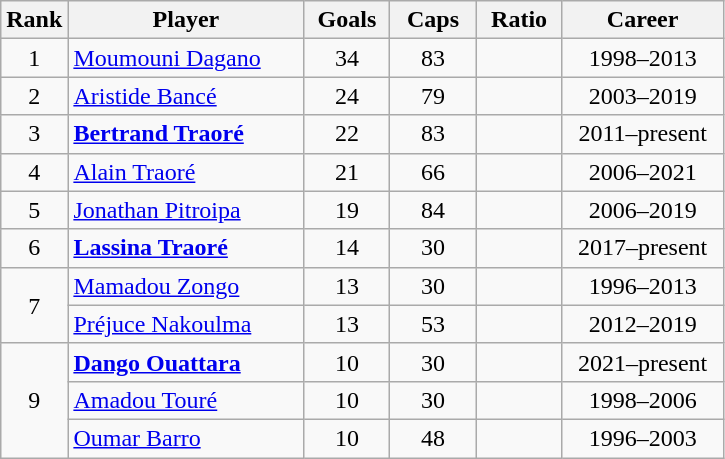<table class="wikitable sortable" style="text-align:center;">
<tr>
<th width=30px>Rank</th>
<th style="width:150px;">Player</th>
<th width=50px>Goals</th>
<th width=50px>Caps</th>
<th width=50px>Ratio</th>
<th style="width:100px;">Career</th>
</tr>
<tr>
<td>1</td>
<td align=left><a href='#'>Moumouni Dagano</a></td>
<td>34</td>
<td>83</td>
<td></td>
<td>1998–2013</td>
</tr>
<tr>
<td>2</td>
<td align=left><a href='#'>Aristide Bancé</a></td>
<td>24</td>
<td>79</td>
<td></td>
<td>2003–2019</td>
</tr>
<tr>
<td>3</td>
<td align=left><strong><a href='#'>Bertrand Traoré</a></strong></td>
<td>22</td>
<td>83</td>
<td></td>
<td>2011–present</td>
</tr>
<tr>
<td>4</td>
<td align=left><a href='#'>Alain Traoré</a></td>
<td>21</td>
<td>66</td>
<td></td>
<td>2006–2021</td>
</tr>
<tr>
<td>5</td>
<td align=left><a href='#'>Jonathan Pitroipa</a></td>
<td>19</td>
<td>84</td>
<td></td>
<td>2006–2019</td>
</tr>
<tr>
<td>6</td>
<td align=left><strong><a href='#'>Lassina Traoré</a></strong></td>
<td>14</td>
<td>30</td>
<td></td>
<td>2017–present</td>
</tr>
<tr>
<td rowspan=2>7</td>
<td align=left><a href='#'>Mamadou Zongo</a></td>
<td>13</td>
<td>30</td>
<td></td>
<td>1996–2013</td>
</tr>
<tr>
<td align=left><a href='#'>Préjuce Nakoulma</a></td>
<td>13</td>
<td>53</td>
<td></td>
<td>2012–2019</td>
</tr>
<tr>
<td rowspan=3>9</td>
<td align=left><strong><a href='#'>Dango Ouattara</a></strong></td>
<td>10</td>
<td>30</td>
<td></td>
<td>2021–present</td>
</tr>
<tr>
<td align=left><a href='#'>Amadou Touré</a></td>
<td>10</td>
<td>30</td>
<td></td>
<td>1998–2006</td>
</tr>
<tr>
<td align=left><a href='#'>Oumar Barro</a></td>
<td>10</td>
<td>48</td>
<td></td>
<td>1996–2003</td>
</tr>
</table>
